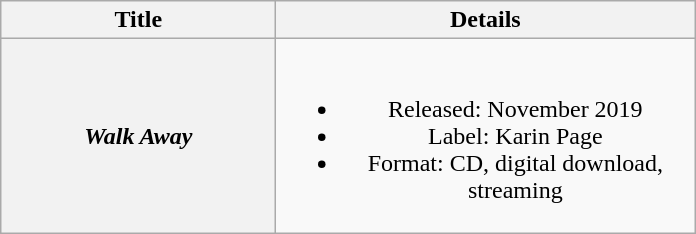<table class="wikitable plainrowheaders" style="text-align:center;" border="1">
<tr>
<th scope="col" style="width:11em;">Title</th>
<th scope="col" style="width:17em;">Details</th>
</tr>
<tr>
<th scope="row"><em>Walk Away</em></th>
<td><br><ul><li>Released: November 2019</li><li>Label: Karin Page</li><li>Format: CD, digital download, streaming</li></ul></td>
</tr>
</table>
